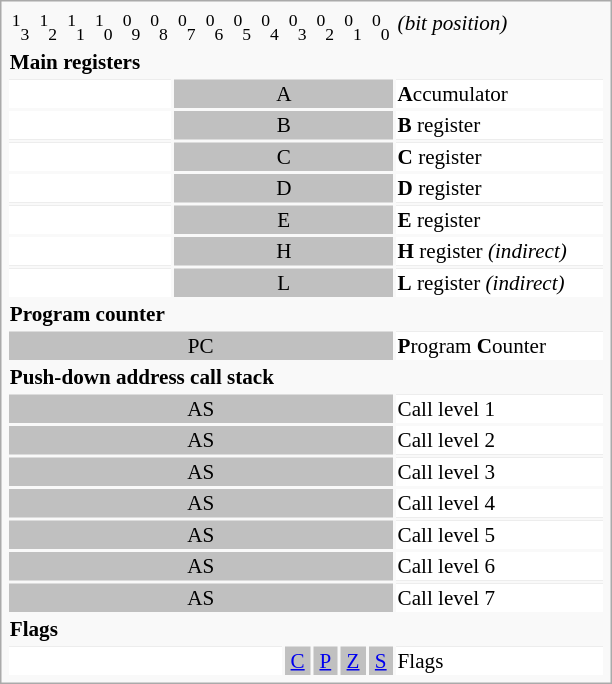<table class="infobox" style="font-size:88%;width:29em;">
<tr>
<td style="text-align:center;"><sup>1</sup><sub>3</sub></td>
<td style="text-align:center;"><sup>1</sup><sub>2</sub></td>
<td style="text-align:center;"><sup>1</sup><sub>1</sub></td>
<td style="text-align:center;"><sup>1</sup><sub>0</sub></td>
<td style="text-align:center;"><sup>0</sup><sub>9</sub></td>
<td style="text-align:center;"><sup>0</sup><sub>8</sub></td>
<td style="text-align:center;"><sup>0</sup><sub>7</sub></td>
<td style="text-align:center;"><sup>0</sup><sub>6</sub></td>
<td style="text-align:center;"><sup>0</sup><sub>5</sub></td>
<td style="text-align:center;"><sup>0</sup><sub>4</sub></td>
<td style="text-align:center;"><sup>0</sup><sub>3</sub></td>
<td style="text-align:center;"><sup>0</sup><sub>2</sub></td>
<td style="text-align:center;"><sup>0</sup><sub>1</sub></td>
<td style="text-align:center;"><sup>0</sup><sub>0</sub></td>
<td><em>(bit position)</em></td>
</tr>
<tr>
<td colspan="15"><strong>Main registers</strong></td>
</tr>
<tr style="background:silver;color:black">
<td style="text-align:center; background:white" colspan="6"> </td>
<td style="text-align:center;" colspan="8">A</td>
<td style="width:auto; background:white; color:black;"><strong>A</strong>ccumulator</td>
</tr>
<tr style="background:silver;color:black">
<td style="text-align:center; background:white" colspan="6"> </td>
<td style="text-align:center;" colspan="8">B</td>
<td style="background:white; color:black;"><strong>B</strong> register</td>
</tr>
<tr style="background:silver;color:black">
<td style="text-align:center; background:white" colspan="6"> </td>
<td style="text-align:center;" colspan="8">C</td>
<td style="background:white; color:black;"><strong>C</strong> register</td>
</tr>
<tr style="background:silver;color:black">
<td style="text-align:center; background:white" colspan="6"> </td>
<td style="text-align:center;" colspan="8">D</td>
<td style="background:white; color:black;"><strong>D</strong> register</td>
</tr>
<tr style="background:silver;color:black">
<td style="text-align:center; background:white" colspan="6"> </td>
<td style="text-align:center;" colspan="8">E</td>
<td style="background:white; color:black;"><strong>E</strong> register</td>
</tr>
<tr style="background:silver;color:black">
<td style="text-align:center; background:white" colspan="6"> </td>
<td style="text-align:center;" colspan="8">H</td>
<td style="background:white; color:black;"><strong>H</strong> register <em>(indirect)</em></td>
</tr>
<tr style="background:silver;color:black">
<td style="text-align:center; background:white" colspan="6"> </td>
<td style="text-align:center;" colspan="8">L</td>
<td style="background:white; color:black;"><strong>L</strong> register <em>(indirect)</em></td>
</tr>
<tr>
<td colspan="15"><strong>Program counter</strong></td>
</tr>
<tr style="background:silver;color:black">
<td style="text-align:center;" colspan="14">PC</td>
<td style="background:white; color:black;"><strong>P</strong>rogram <strong>C</strong>ounter</td>
</tr>
<tr>
<td colspan="15"><strong>Push-down address call stack</strong></td>
</tr>
<tr style="background:silver;color:black">
<td style="text-align:center;" colspan="14">AS</td>
<td style="background:white; color:black;">Call level 1</td>
</tr>
<tr style="background:silver;color:black">
<td style="text-align:center;" colspan="14">AS</td>
<td style="background:white; color:black;">Call level 2</td>
</tr>
<tr style="background:silver;color:black">
<td style="text-align:center;" colspan="14">AS</td>
<td style="background:white; color:black;">Call level 3</td>
</tr>
<tr style="background:silver;color:black">
<td style="text-align:center;" colspan="14">AS</td>
<td style="background:white; color:black;">Call level 4</td>
</tr>
<tr style="background:silver;color:black">
<td style="text-align:center;" colspan="14">AS</td>
<td style="background:white; color:black;">Call level 5</td>
</tr>
<tr style="background:silver;color:black">
<td style="text-align:center;" colspan="14">AS</td>
<td style="background:white; color:black;">Call level 6</td>
</tr>
<tr style="background:silver;color:black">
<td style="text-align:center;" colspan="14">AS</td>
<td style="background:white; color:black;">Call level 7</td>
</tr>
<tr>
<td colspan="15"><strong>Flags</strong></td>
</tr>
<tr style="background:silver;color:black">
<td style="text-align:center; background:white" colspan="10"> </td>
<td style="text-align:center;"><a href='#'>C</a></td>
<td style="text-align:center;"><a href='#'>P</a></td>
<td style="text-align:center;"><a href='#'>Z</a></td>
<td style="text-align:center;"><a href='#'>S</a></td>
<td style="background:white; color:black">Flags</td>
</tr>
</table>
